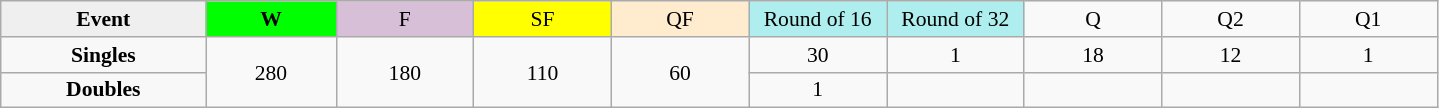<table class=wikitable style=font-size:90%;text-align:center>
<tr>
<td style="width:130px; background:#efefef;"><strong>Event</strong></td>
<td style="width:80px; background:lime;"><strong>W</strong></td>
<td style="width:85px; background:thistle;">F</td>
<td style="width:85px; background:#ff0;">SF</td>
<td style="width:85px; background:#ffebcd;">QF</td>
<td style="width:85px; background:#afeeee;">Round of 16</td>
<td style="width:85px; background:#afeeee;">Round of 32</td>
<td width=85>Q</td>
<td width=85>Q2</td>
<td width=85>Q1</td>
</tr>
<tr>
<th style="background:#f8f8f8;">Singles</th>
<td rowspan=2>280</td>
<td rowspan=2>180</td>
<td rowspan=2>110</td>
<td rowspan=2>60</td>
<td>30</td>
<td>1</td>
<td>18</td>
<td>12</td>
<td>1</td>
</tr>
<tr>
<th style="background:#f8f8f8;">Doubles</th>
<td>1</td>
<td></td>
<td></td>
<td></td>
<td></td>
</tr>
</table>
